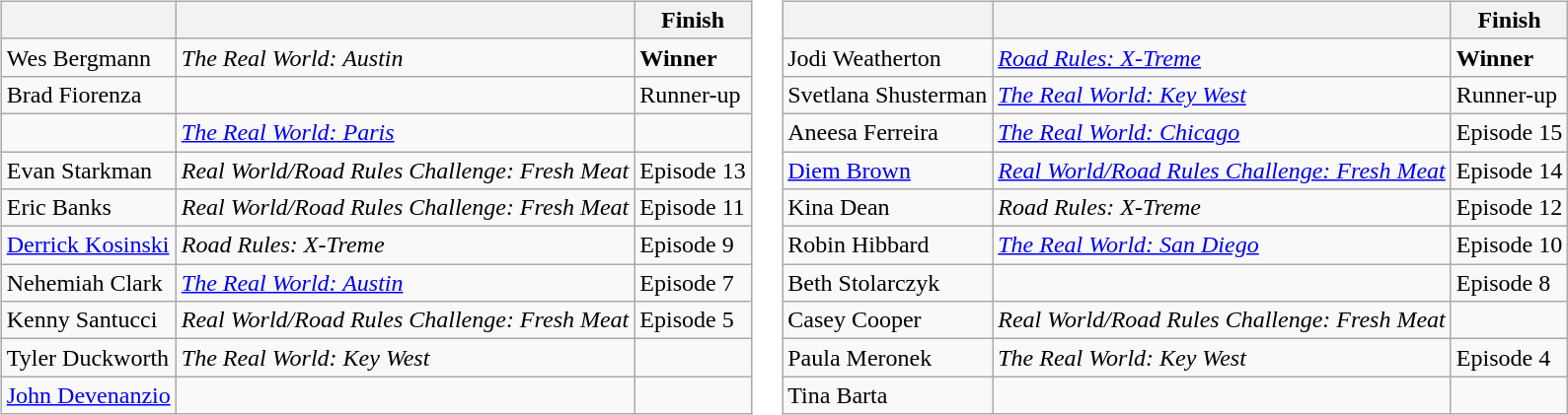<table>
<tr>
<td valign="top"><br><table class="wikitable sortable">
<tr>
<th></th>
<th></th>
<th>Finish</th>
</tr>
<tr>
<td>Wes Bergmann</td>
<td><em>The Real World: Austin</em></td>
<td><strong>Winner</strong></td>
</tr>
<tr>
<td>Brad Fiorenza</td>
<td><em></em></td>
<td>Runner-up</td>
</tr>
<tr>
<td></td>
<td><em><a href='#'>The Real World: Paris</a></em></td>
<td></td>
</tr>
<tr>
<td>Evan Starkman</td>
<td nowrap><em>Real World/Road Rules Challenge: Fresh Meat</em></td>
<td>Episode 13</td>
</tr>
<tr>
<td>Eric Banks</td>
<td><em>Real World/Road Rules Challenge: Fresh Meat</em></td>
<td>Episode 11</td>
</tr>
<tr>
<td><a href='#'>Derrick Kosinski</a></td>
<td><em>Road Rules: X-Treme</em></td>
<td>Episode 9</td>
</tr>
<tr>
<td>Nehemiah Clark</td>
<td><em><a href='#'>The Real World: Austin</a></em></td>
<td>Episode 7</td>
</tr>
<tr>
<td>Kenny Santucci</td>
<td><em>Real World/Road Rules Challenge: Fresh Meat</em></td>
<td>Episode 5</td>
</tr>
<tr>
<td>Tyler Duckworth</td>
<td><em>The Real World: Key West</em></td>
<td></td>
</tr>
<tr>
<td><a href='#'>John Devenanzio</a></td>
<td><em></em></td>
<td></td>
</tr>
</table>
</td>
<td valign="top"><br><table class="wikitable sortable">
<tr>
<th></th>
<th></th>
<th>Finish</th>
</tr>
<tr>
<td>Jodi Weatherton</td>
<td><em><a href='#'>Road Rules: X-Treme</a></em></td>
<td><strong>Winner</strong></td>
</tr>
<tr>
<td nowrap>Svetlana Shusterman</td>
<td><em><a href='#'>The Real World: Key West</a></em></td>
<td>Runner-up</td>
</tr>
<tr>
<td>Aneesa Ferreira</td>
<td><em><a href='#'>The Real World: Chicago</a></em></td>
<td>Episode 15</td>
</tr>
<tr>
<td><a href='#'>Diem Brown</a></td>
<td nowrap><em><a href='#'>Real World/Road Rules Challenge: Fresh Meat</a></em></td>
<td>Episode 14</td>
</tr>
<tr>
<td>Kina Dean</td>
<td><em>Road Rules: X-Treme</em></td>
<td>Episode 12</td>
</tr>
<tr>
<td>Robin Hibbard</td>
<td><em><a href='#'>The Real World: San Diego</a></em></td>
<td>Episode 10</td>
</tr>
<tr>
<td>Beth Stolarczyk</td>
<td><em></em></td>
<td>Episode 8</td>
</tr>
<tr>
<td>Casey Cooper</td>
<td><em>Real World/Road Rules Challenge: Fresh Meat</em></td>
<td></td>
</tr>
<tr>
<td>Paula Meronek</td>
<td><em>The Real World: Key West</em></td>
<td>Episode 4</td>
</tr>
<tr>
<td>Tina Barta</td>
<td><em></em></td>
<td></td>
</tr>
</table>
</td>
</tr>
</table>
